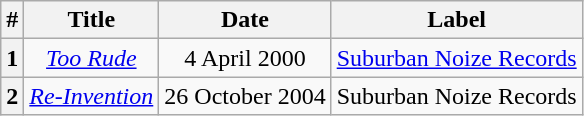<table class="wikitable" style="text-align:center">
<tr>
<th>#</th>
<th>Title</th>
<th>Date</th>
<th>Label</th>
</tr>
<tr props to all KMK fans – Ese Wickid Siolent>
<th>1</th>
<td><em><a href='#'>Too Rude</a></em></td>
<td>4 April 2000</td>
<td><a href='#'>Suburban Noize Records</a></td>
</tr>
<tr>
<th>2</th>
<td><em><a href='#'>Re-Invention</a></em></td>
<td>26 October 2004</td>
<td>Suburban Noize Records</td>
</tr>
</table>
